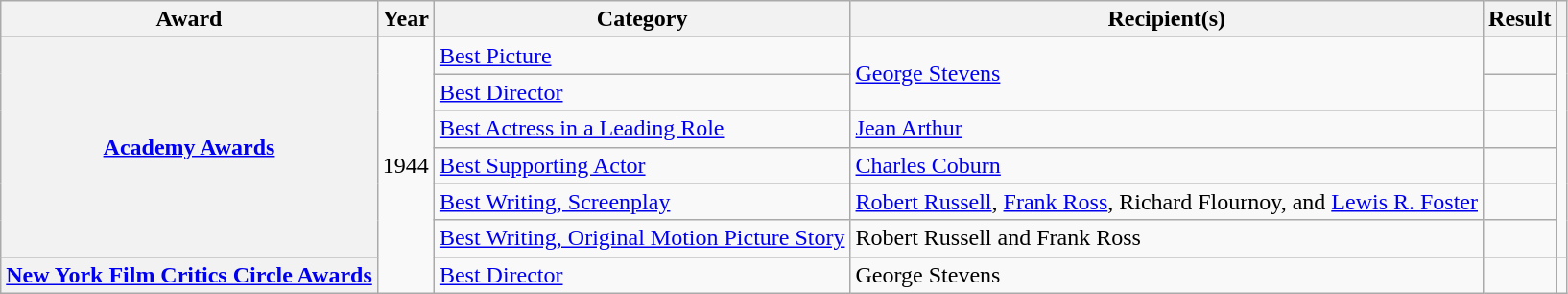<table class="wikitable plainrowheaders">
<tr>
<th scope="col">Award</th>
<th scope="col">Year</th>
<th scope="col">Category</th>
<th scope="col">Recipient(s)</th>
<th scope="col">Result</th>
<th scope="col"></th>
</tr>
<tr>
<th scope="row" rowspan="6"><a href='#'>Academy Awards</a></th>
<td rowspan="7">1944</td>
<td><a href='#'>Best Picture</a></td>
<td rowspan="2"><a href='#'>George Stevens</a></td>
<td></td>
<td rowspan="6"></td>
</tr>
<tr>
<td><a href='#'>Best Director</a></td>
<td></td>
</tr>
<tr>
<td><a href='#'>Best Actress in a Leading Role</a></td>
<td><a href='#'>Jean Arthur</a></td>
<td></td>
</tr>
<tr>
<td><a href='#'>Best Supporting Actor</a></td>
<td><a href='#'>Charles Coburn</a></td>
<td></td>
</tr>
<tr>
<td><a href='#'>Best Writing, Screenplay</a></td>
<td><a href='#'>Robert Russell</a>, <a href='#'>Frank Ross</a>, Richard Flournoy, and <a href='#'>Lewis R. Foster</a></td>
<td></td>
</tr>
<tr>
<td><a href='#'>Best Writing, Original Motion Picture Story</a></td>
<td>Robert Russell and Frank Ross</td>
<td></td>
</tr>
<tr>
<th scope="row"><a href='#'>New York Film Critics Circle Awards</a></th>
<td><a href='#'>Best Director</a></td>
<td>George Stevens</td>
<td></td>
<td></td>
</tr>
</table>
